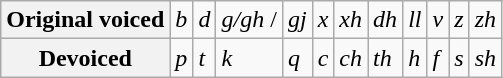<table class="wikitable">
<tr>
<th>Original voiced</th>
<td><em>b</em> </td>
<td><em>d</em> </td>
<td><em>g/gh</em> /</td>
<td><em>gj</em> </td>
<td><em>x</em> </td>
<td><em>xh</em> </td>
<td><em>dh</em> </td>
<td><em>ll</em> </td>
<td><em>v</em> </td>
<td><em>z</em> </td>
<td><em>zh</em> </td>
</tr>
<tr>
<th>Devoiced</th>
<td><em>p</em> </td>
<td><em>t</em> </td>
<td><em>k</em> </td>
<td><em>q</em> </td>
<td><em>c</em> </td>
<td><em>ch</em> </td>
<td><em>th</em> </td>
<td><em>h</em> </td>
<td><em>f</em> </td>
<td><em>s</em> </td>
<td><em>sh</em> </td>
</tr>
</table>
